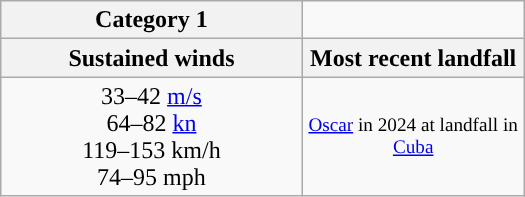<table class="wikitable" style="text-align: center; float:right; margin-left: 1em; width:350px;">
<tr>
<th style="background: #">Category 1</th>
</tr>
<tr>
<th>Sustained winds</th>
<th>Most recent landfall</th>
</tr>
<tr>
<td>33–42 <a href='#'>m/s</a><br>64–82 <a href='#'>kn</a><br>119–153 km/h<br>74–95 mph</td>
<td style = "font-size: 80%; width:142px"> <a href='#'>Oscar</a> in 2024 at landfall in <a href='#'>Cuba</a></td>
</tr>
</table>
